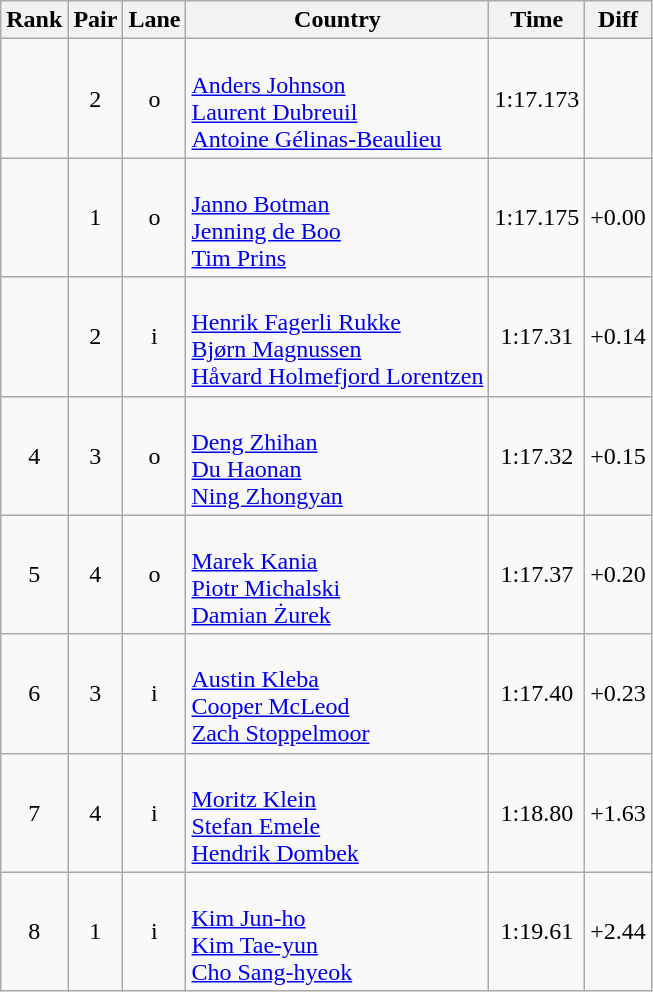<table class="wikitable sortable" style="text-align:center">
<tr>
<th>Rank</th>
<th>Pair</th>
<th>Lane</th>
<th>Country</th>
<th>Time</th>
<th>Diff</th>
</tr>
<tr>
<td></td>
<td>2</td>
<td>o</td>
<td align=left><br><a href='#'>Anders Johnson</a><br><a href='#'>Laurent Dubreuil</a><br><a href='#'>Antoine Gélinas-Beaulieu</a></td>
<td>1:17.173<br></td>
<td></td>
</tr>
<tr>
<td></td>
<td>1</td>
<td>o</td>
<td align=left><br><a href='#'>Janno Botman</a><br><a href='#'>Jenning de Boo</a><br><a href='#'>Tim Prins</a></td>
<td>1:17.175</td>
<td>+0.00</td>
</tr>
<tr>
<td></td>
<td>2</td>
<td>i</td>
<td align=left><br><a href='#'>Henrik Fagerli Rukke</a><br><a href='#'>Bjørn Magnussen</a><br><a href='#'>Håvard Holmefjord Lorentzen</a></td>
<td>1:17.31</td>
<td>+0.14</td>
</tr>
<tr>
<td>4</td>
<td>3</td>
<td>o</td>
<td align=left><br><a href='#'>Deng Zhihan</a><br><a href='#'>Du Haonan</a><br><a href='#'>Ning Zhongyan</a></td>
<td>1:17.32</td>
<td>+0.15</td>
</tr>
<tr>
<td>5</td>
<td>4</td>
<td>o</td>
<td align=left><br><a href='#'>Marek Kania</a><br><a href='#'>Piotr Michalski</a><br><a href='#'>Damian Żurek</a></td>
<td>1:17.37</td>
<td>+0.20</td>
</tr>
<tr>
<td>6</td>
<td>3</td>
<td>i</td>
<td align=left><br><a href='#'>Austin Kleba</a><br><a href='#'>Cooper McLeod</a><br><a href='#'>Zach Stoppelmoor</a></td>
<td>1:17.40</td>
<td>+0.23</td>
</tr>
<tr>
<td>7</td>
<td>4</td>
<td>i</td>
<td align=left><br><a href='#'>Moritz Klein</a><br><a href='#'>Stefan Emele</a><br><a href='#'>Hendrik Dombek</a></td>
<td>1:18.80</td>
<td>+1.63</td>
</tr>
<tr>
<td>8</td>
<td>1</td>
<td>i</td>
<td align=left><br><a href='#'>Kim Jun-ho</a><br><a href='#'>Kim Tae-yun</a><br><a href='#'>Cho Sang-hyeok</a></td>
<td>1:19.61</td>
<td>+2.44</td>
</tr>
</table>
